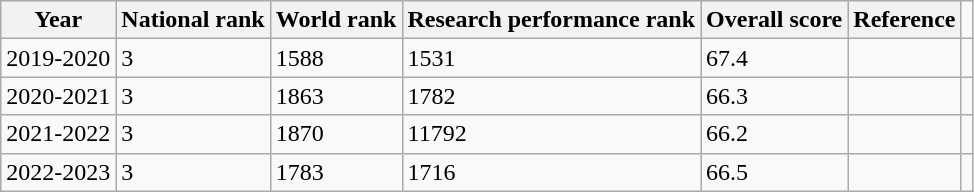<table class="wikitable">
<tr>
<th>Year</th>
<th>National rank</th>
<th>World rank</th>
<th>Research performance rank</th>
<th>Overall score</th>
<th>Reference</th>
</tr>
<tr>
<td>2019-2020</td>
<td>3</td>
<td>1588</td>
<td>1531</td>
<td>67.4</td>
<td></td>
<td></td>
</tr>
<tr>
<td>2020-2021</td>
<td>3</td>
<td>1863</td>
<td>1782</td>
<td>66.3</td>
<td></td>
<td></td>
</tr>
<tr>
<td>2021-2022</td>
<td>3</td>
<td>1870</td>
<td>11792</td>
<td>66.2</td>
<td></td>
<td></td>
</tr>
<tr>
<td>2022-2023</td>
<td>3</td>
<td>1783</td>
<td>1716</td>
<td>66.5</td>
<td></td>
<td></td>
</tr>
</table>
